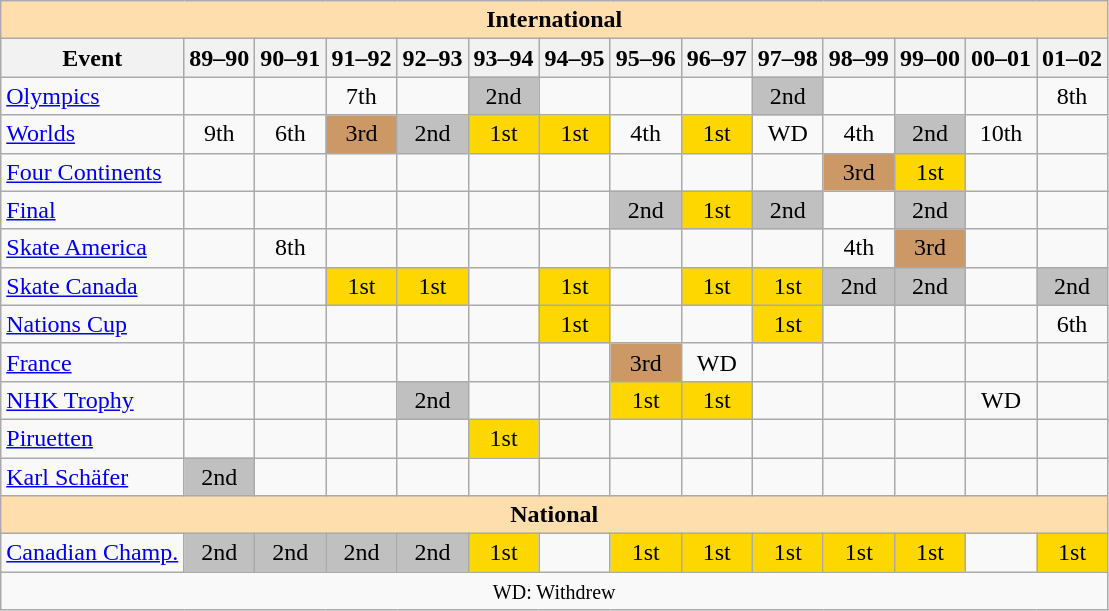<table class="wikitable" style="text-align:center">
<tr>
<th style="background-color: #ffdead;" colspan=14 align=center>International</th>
</tr>
<tr>
<th>Event</th>
<th>89–90</th>
<th>90–91</th>
<th>91–92</th>
<th>92–93</th>
<th>93–94</th>
<th>94–95</th>
<th>95–96</th>
<th>96–97</th>
<th>97–98</th>
<th>98–99</th>
<th>99–00</th>
<th>00–01</th>
<th>01–02</th>
</tr>
<tr>
<td align=left><a href='#'>Olympics</a></td>
<td></td>
<td></td>
<td>7th</td>
<td></td>
<td bgcolor=silver>2nd</td>
<td></td>
<td></td>
<td></td>
<td bgcolor=silver>2nd</td>
<td></td>
<td></td>
<td></td>
<td>8th</td>
</tr>
<tr>
<td align=left><a href='#'>Worlds</a></td>
<td>9th</td>
<td>6th</td>
<td bgcolor=cc9966>3rd</td>
<td bgcolor=silver>2nd</td>
<td bgcolor=gold>1st</td>
<td bgcolor=gold>1st</td>
<td>4th</td>
<td bgcolor="gold">1st</td>
<td>WD</td>
<td>4th</td>
<td bgcolor=silver>2nd</td>
<td>10th</td>
<td></td>
</tr>
<tr>
<td align=left><a href='#'>Four Continents</a></td>
<td></td>
<td></td>
<td></td>
<td></td>
<td></td>
<td></td>
<td></td>
<td></td>
<td></td>
<td bgcolor=cc9966>3rd</td>
<td bgcolor=gold>1st</td>
<td></td>
<td></td>
</tr>
<tr>
<td align=left> <a href='#'>Final</a></td>
<td></td>
<td></td>
<td></td>
<td></td>
<td></td>
<td></td>
<td bgcolor=silver>2nd</td>
<td bgcolor=gold>1st</td>
<td bgcolor=silver>2nd</td>
<td></td>
<td bgcolor=silver>2nd</td>
<td></td>
<td></td>
</tr>
<tr>
<td align=left> <a href='#'>Skate America</a></td>
<td></td>
<td>8th</td>
<td></td>
<td></td>
<td></td>
<td></td>
<td></td>
<td></td>
<td></td>
<td>4th</td>
<td bgcolor=cc9966>3rd</td>
<td></td>
<td></td>
</tr>
<tr>
<td align=left> <a href='#'>Skate Canada</a></td>
<td></td>
<td></td>
<td bgcolor=gold>1st</td>
<td bgcolor=gold>1st</td>
<td></td>
<td bgcolor=gold>1st</td>
<td></td>
<td bgcolor=gold>1st</td>
<td bgcolor=gold>1st</td>
<td bgcolor=silver>2nd</td>
<td bgcolor=silver>2nd</td>
<td></td>
<td bgcolor=silver>2nd</td>
</tr>
<tr>
<td align=left> <a href='#'>Nations Cup</a></td>
<td></td>
<td></td>
<td></td>
<td></td>
<td></td>
<td bgcolor=gold>1st</td>
<td></td>
<td></td>
<td bgcolor=gold>1st</td>
<td></td>
<td></td>
<td></td>
<td>6th</td>
</tr>
<tr>
<td align=left> <a href='#'>France</a></td>
<td></td>
<td></td>
<td></td>
<td></td>
<td></td>
<td></td>
<td bgcolor=cc9966>3rd</td>
<td>WD</td>
<td></td>
<td></td>
<td></td>
<td></td>
<td></td>
</tr>
<tr>
<td align=left> <a href='#'>NHK Trophy</a></td>
<td></td>
<td></td>
<td></td>
<td bgcolor=silver>2nd</td>
<td></td>
<td></td>
<td bgcolor=gold>1st</td>
<td bgcolor=gold>1st</td>
<td></td>
<td></td>
<td></td>
<td>WD</td>
<td></td>
</tr>
<tr>
<td align=left><a href='#'>Piruetten</a></td>
<td></td>
<td></td>
<td></td>
<td></td>
<td bgcolor=gold>1st</td>
<td></td>
<td></td>
<td></td>
<td></td>
<td></td>
<td></td>
<td></td>
<td></td>
</tr>
<tr>
<td align=left><a href='#'>Karl Schäfer</a></td>
<td bgcolor=silver>2nd</td>
<td></td>
<td></td>
<td></td>
<td></td>
<td></td>
<td></td>
<td></td>
<td></td>
<td></td>
<td></td>
<td></td>
<td></td>
</tr>
<tr>
<th style="background-color: #ffdead;" colspan=14 align=center>National</th>
</tr>
<tr>
<td align=left><a href='#'>Canadian Champ.</a></td>
<td bgcolor=silver>2nd</td>
<td bgcolor=silver>2nd</td>
<td bgcolor=silver>2nd</td>
<td bgcolor=silver>2nd</td>
<td bgcolor=gold>1st</td>
<td></td>
<td bgcolor=gold>1st</td>
<td bgcolor=gold>1st</td>
<td bgcolor=gold>1st</td>
<td bgcolor=gold>1st</td>
<td bgcolor=gold>1st</td>
<td></td>
<td bgcolor=gold>1st</td>
</tr>
<tr>
<td colspan=14 align=center><small> WD: Withdrew </small></td>
</tr>
</table>
